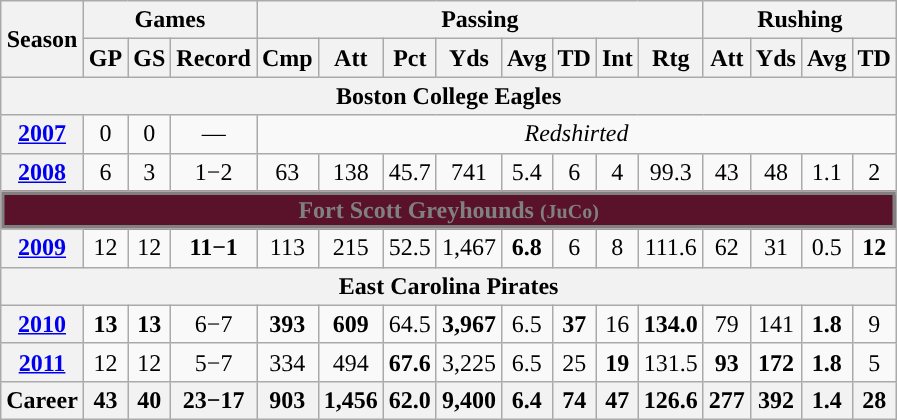<table class="wikitable" style="text-align:center;">
<tr>
<th rowspan="2">Season</th>
<th colspan="3">Games</th>
<th colspan="8">Passing</th>
<th colspan="5">Rushing</th>
</tr>
<tr>
<th>GP</th>
<th>GS</th>
<th>Record</th>
<th>Cmp</th>
<th>Att</th>
<th>Pct</th>
<th>Yds</th>
<th>Avg</th>
<th>TD</th>
<th>Int</th>
<th>Rtg</th>
<th>Att</th>
<th>Yds</th>
<th>Avg</th>
<th>TD</th>
</tr>
<tr>
<th colspan="16">Boston College Eagles</th>
</tr>
<tr>
<th><a href='#'>2007</a></th>
<td>0</td>
<td>0</td>
<td>—</td>
<td colspan="12"><em>Redshirted</em></td>
</tr>
<tr>
<th><a href='#'>2008</a></th>
<td>6</td>
<td>3</td>
<td>1−2</td>
<td>63</td>
<td>138</td>
<td>45.7</td>
<td>741</td>
<td>5.4</td>
<td>6</td>
<td>4</td>
<td>99.3</td>
<td>43</td>
<td>48</td>
<td>1.1</td>
<td>2</td>
</tr>
<tr>
<th colspan="16" style="background-color:#5a122b;color:#808080;box-shadow: inset 2px 2px 0 #808080, inset -2px -2px 0 #808080;">Fort Scott Greyhounds <small>(JuCo)</small></th>
</tr>
<tr>
<th><a href='#'>2009</a></th>
<td>12</td>
<td>12</td>
<td><strong>11−1</strong></td>
<td>113</td>
<td>215</td>
<td>52.5</td>
<td>1,467</td>
<td><strong>6.8</strong></td>
<td>6</td>
<td>8</td>
<td>111.6</td>
<td>62</td>
<td>31</td>
<td>0.5</td>
<td><strong>12</strong></td>
</tr>
<tr>
<th colspan="16">East Carolina Pirates</th>
</tr>
<tr>
<th><a href='#'>2010</a></th>
<td><strong>13</strong></td>
<td><strong>13</strong></td>
<td>6−7</td>
<td><strong>393</strong></td>
<td><strong>609</strong></td>
<td>64.5</td>
<td><strong>3,967</strong></td>
<td>6.5</td>
<td><strong>37</strong></td>
<td>16</td>
<td><strong>134.0</strong></td>
<td>79</td>
<td>141</td>
<td><strong>1.8</strong></td>
<td>9</td>
</tr>
<tr>
<th><a href='#'>2011</a></th>
<td>12</td>
<td>12</td>
<td>5−7</td>
<td>334</td>
<td>494</td>
<td><strong>67.6</strong></td>
<td>3,225</td>
<td>6.5</td>
<td>25</td>
<td><strong>19</strong></td>
<td>131.5</td>
<td><strong>93</strong></td>
<td><strong>172</strong></td>
<td><strong>1.8</strong></td>
<td>5</td>
</tr>
<tr>
<th>Career</th>
<th>43</th>
<th>40</th>
<th>23−17</th>
<th>903</th>
<th>1,456</th>
<th>62.0</th>
<th>9,400</th>
<th>6.4</th>
<th>74</th>
<th>47</th>
<th>126.6</th>
<th>277</th>
<th>392</th>
<th>1.4</th>
<th>28</th>
</tr>
</table>
